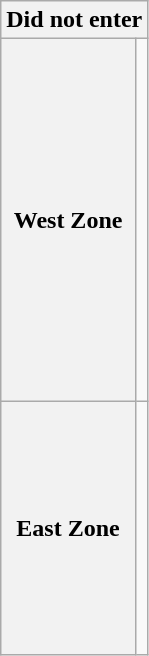<table class="wikitable collapsible collapsed">
<tr>
<th colspan=2>Did not enter</th>
</tr>
<tr>
<th>West Zone</th>
<td><br><br>
<br>
<br>
<br>
<br>
<br>
<br>
<br>
<br>
<br>
<br>
<br>
</td>
</tr>
<tr>
<th>East Zone</th>
<td><br><br>
<br>
<br>
<br>
<br>
<br>
<br>
<br>
</td>
</tr>
</table>
